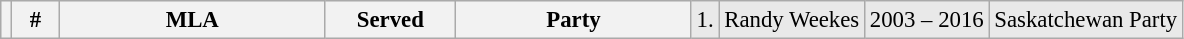<table class="wikitable" style="font-size: 95%; clear:both">
<tr style="background-color:#E9E9E9">
<th></th>
<th style="width: 25px">#</th>
<th style="width: 170px">MLA</th>
<th style="width: 80px">Served</th>
<th style="width: 150px">Party<br></th>
<td>1.</td>
<td>Randy Weekes</td>
<td>2003 – 2016</td>
<td>Saskatchewan Party</td>
</tr>
</table>
